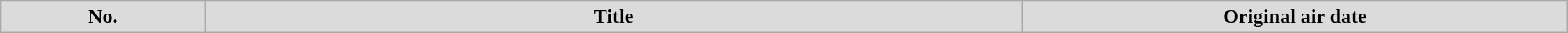<table class="wikitable plainrowheaders">
<tr>
<th style="background-color: #DBDBDB; color:black;" width=3%>No.</th>
<th ! style="background-color: #DBDBDB; color:black;" width=12%>Title</th>
<th ! style="background-color: #DBDBDB; color:black;" width=8%>Original air date<br>








</th>
</tr>
</table>
